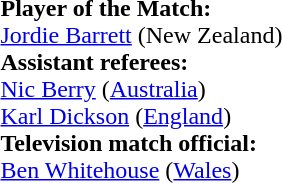<table style="width:100%">
<tr>
<td><br><strong>Player of the Match:</strong>
<br><a href='#'>Jordie Barrett</a> (New Zealand)<br><strong>Assistant referees:</strong>
<br><a href='#'>Nic Berry</a> (<a href='#'>Australia</a>)
<br><a href='#'>Karl Dickson</a> (<a href='#'>England</a>)
<br><strong>Television match official:</strong>
<br><a href='#'>Ben Whitehouse</a> (<a href='#'>Wales</a>)</td>
</tr>
</table>
